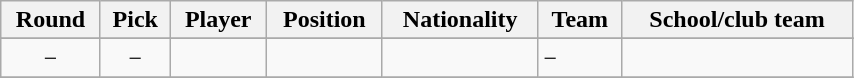<table class="wikitable" width="45%">
<tr>
<th>Round</th>
<th>Pick</th>
<th>Player</th>
<th>Position</th>
<th>Nationality</th>
<th>Team</th>
<th>School/club team</th>
</tr>
<tr>
</tr>
<tr>
<td align=center>−</td>
<td align=center>−</td>
<td></td>
<td align=center></td>
<td></td>
<td>−</td>
<td></td>
</tr>
<tr>
</tr>
</table>
